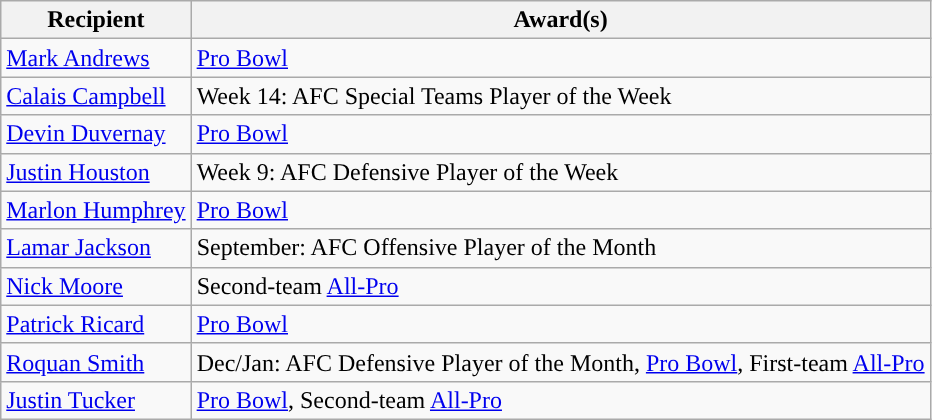<table class="wikitable">
<tr>
<th>Recipient</th>
<th>Award(s)</th>
</tr>
<tr>
<td><a href='#'>Mark Andrews</a></td>
<td><a href='#'>Pro Bowl</a></td>
</tr>
<tr>
<td><a href='#'>Calais Campbell</a></td>
<td>Week 14: AFC Special Teams Player of the Week</td>
</tr>
<tr>
<td><a href='#'>Devin Duvernay</a></td>
<td><a href='#'>Pro Bowl</a></td>
</tr>
<tr>
<td><a href='#'>Justin Houston</a></td>
<td>Week 9: AFC Defensive Player of the Week</td>
</tr>
<tr>
<td><a href='#'>Marlon Humphrey</a></td>
<td><a href='#'>Pro Bowl</a></td>
</tr>
<tr>
<td><a href='#'>Lamar Jackson</a></td>
<td>September: AFC Offensive Player of the Month</td>
</tr>
<tr>
<td><a href='#'>Nick Moore</a></td>
<td>Second-team <a href='#'>All-Pro</a></td>
</tr>
<tr>
<td><a href='#'>Patrick Ricard</a></td>
<td><a href='#'>Pro Bowl</a></td>
</tr>
<tr>
<td><a href='#'>Roquan Smith</a></td>
<td>Dec/Jan: AFC Defensive Player of the Month, <a href='#'>Pro Bowl</a>, First-team <a href='#'>All-Pro</a></td>
</tr>
<tr>
<td><a href='#'>Justin Tucker</a></td>
<td><a href='#'>Pro Bowl</a>, Second-team <a href='#'>All-Pro</a></td>
</tr>
</table>
